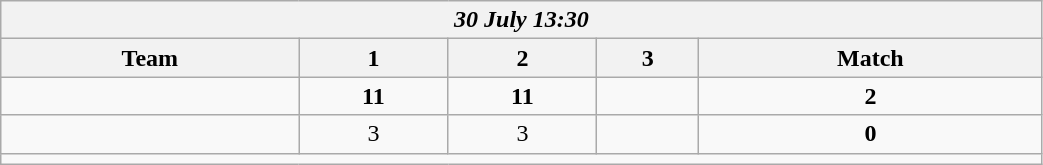<table class=wikitable style="text-align:center; width: 55%">
<tr>
<th colspan=10><em>30 July 13:30</em></th>
</tr>
<tr>
<th>Team</th>
<th>1</th>
<th>2</th>
<th>3</th>
<th>Match</th>
</tr>
<tr>
<td align=left><strong><br></strong></td>
<td><strong>11</strong></td>
<td><strong>11</strong></td>
<td></td>
<td><strong>2</strong></td>
</tr>
<tr>
<td align=left><br></td>
<td>3</td>
<td>3</td>
<td></td>
<td><strong>0</strong></td>
</tr>
<tr>
<td colspan=10></td>
</tr>
</table>
